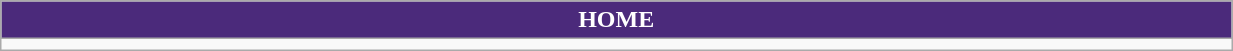<table class="wikitable collapsible collapsed" style="width:65%">
<tr>
<th colspan=6 ! style="color:white; background:#4B2A7B">HOME</th>
</tr>
<tr>
<td></td>
</tr>
</table>
